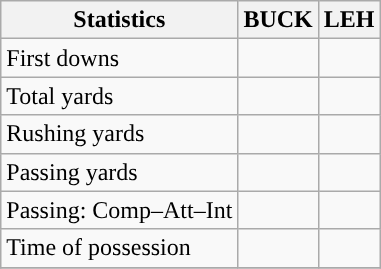<table class="wikitable" style="float: left;">
<tr>
<th>Statistics</th>
<th>BUCK</th>
<th>LEH</th>
</tr>
<tr>
<td>First downs</td>
<td></td>
<td></td>
</tr>
<tr>
<td>Total yards</td>
<td></td>
<td></td>
</tr>
<tr>
<td>Rushing yards</td>
<td></td>
<td></td>
</tr>
<tr>
<td>Passing yards</td>
<td></td>
<td></td>
</tr>
<tr>
<td>Passing: Comp–Att–Int</td>
<td></td>
<td></td>
</tr>
<tr>
<td>Time of possession</td>
<td></td>
<td></td>
</tr>
<tr>
</tr>
</table>
